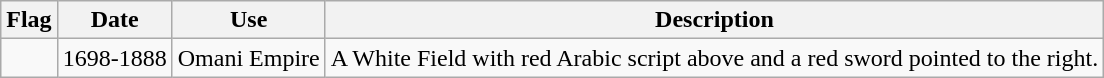<table class="wikitable">
<tr>
<th>Flag</th>
<th>Date</th>
<th>Use</th>
<th>Description</th>
</tr>
<tr>
<td></td>
<td>1698-1888</td>
<td>Omani Empire</td>
<td>A White Field with red Arabic script above and a red sword pointed to the right.</td>
</tr>
</table>
